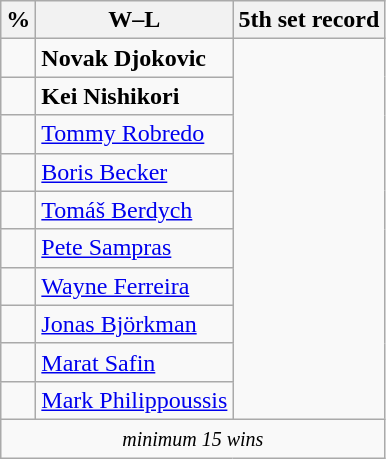<table class="wikitable nowrap" style="display: inline-table;">
<tr>
<th>%</th>
<th>W–L</th>
<th>5th set record</th>
</tr>
<tr>
<td></td>
<td> <strong>Novak Djokovic</strong></td>
</tr>
<tr>
<td></td>
<td> <strong>Kei Nishikori</strong></td>
</tr>
<tr>
<td></td>
<td> <a href='#'>Tommy Robredo</a></td>
</tr>
<tr>
<td></td>
<td> <a href='#'>Boris Becker</a></td>
</tr>
<tr>
<td></td>
<td> <a href='#'>Tomáš Berdych</a></td>
</tr>
<tr>
<td></td>
<td> <a href='#'>Pete Sampras</a></td>
</tr>
<tr>
<td></td>
<td> <a href='#'>Wayne Ferreira</a></td>
</tr>
<tr>
<td></td>
<td> <a href='#'>Jonas Björkman</a></td>
</tr>
<tr>
<td></td>
<td> <a href='#'>Marat Safin</a></td>
</tr>
<tr>
<td></td>
<td> <a href='#'>Mark Philippoussis</a></td>
</tr>
<tr>
<td align=center colspan=4><small><em>minimum 15 wins</em></small></td>
</tr>
</table>
